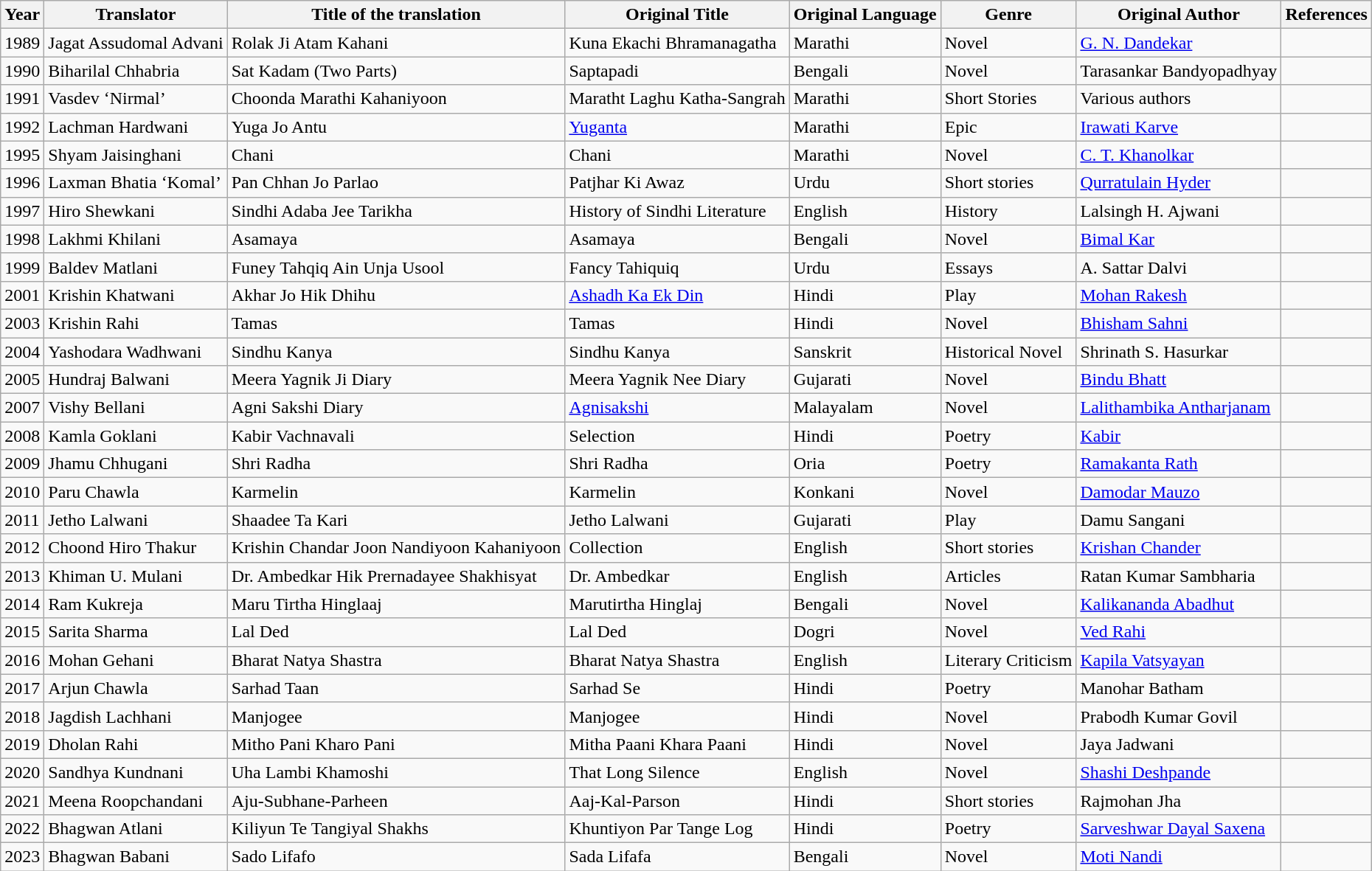<table class="wikitable sortable">
<tr>
<th>Year</th>
<th>Translator</th>
<th>Title of the translation</th>
<th>Original Title</th>
<th>Original Language</th>
<th>Genre</th>
<th>Original Author</th>
<th class="unsortable">References</th>
</tr>
<tr>
<td>1989</td>
<td>Jagat Assudomal Advani</td>
<td>Rolak Ji Atam Kahani</td>
<td>Kuna Ekachi Bhramanagatha</td>
<td>Marathi</td>
<td>Novel</td>
<td><a href='#'>G. N. Dandekar</a></td>
<td></td>
</tr>
<tr>
<td>1990</td>
<td>Biharilal Chhabria</td>
<td>Sat Kadam (Two Parts)</td>
<td>Saptapadi</td>
<td>Bengali</td>
<td>Novel</td>
<td>Tarasankar Bandyopadhyay</td>
<td></td>
</tr>
<tr>
<td>1991</td>
<td>Vasdev ‘Nirmal’</td>
<td>Choonda Marathi Kahaniyoon</td>
<td>Maratht Laghu Katha-Sangrah</td>
<td>Marathi</td>
<td>Short Stories</td>
<td>Various authors</td>
<td></td>
</tr>
<tr>
<td>1992</td>
<td>Lachman Hardwani</td>
<td>Yuga Jo Antu</td>
<td><a href='#'>Yuganta</a></td>
<td>Marathi</td>
<td>Epic</td>
<td><a href='#'>Irawati Karve</a></td>
<td></td>
</tr>
<tr>
<td>1995</td>
<td>Shyam Jaisinghani</td>
<td>Chani</td>
<td>Chani</td>
<td>Marathi</td>
<td>Novel</td>
<td><a href='#'>C. T. Khanolkar</a></td>
<td></td>
</tr>
<tr>
<td>1996</td>
<td>Laxman Bhatia ‘Komal’</td>
<td>Pan Chhan Jo Parlao</td>
<td>Patjhar Ki Awaz</td>
<td>Urdu</td>
<td>Short stories</td>
<td><a href='#'>Qurratulain Hyder</a></td>
<td></td>
</tr>
<tr>
<td>1997</td>
<td>Hiro Shewkani</td>
<td>Sindhi Adaba Jee Tarikha</td>
<td>History of Sindhi Literature</td>
<td>English</td>
<td>History</td>
<td>Lalsingh H. Ajwani</td>
<td></td>
</tr>
<tr>
<td>1998</td>
<td>Lakhmi Khilani</td>
<td>Asamaya</td>
<td>Asamaya</td>
<td>Bengali</td>
<td>Novel</td>
<td><a href='#'>Bimal Kar</a></td>
<td></td>
</tr>
<tr>
<td>1999</td>
<td>Baldev Matlani</td>
<td>Funey Tahqiq Ain Unja Usool</td>
<td>Fancy Tahiquiq</td>
<td>Urdu</td>
<td>Essays</td>
<td>A. Sattar Dalvi</td>
<td></td>
</tr>
<tr>
<td>2001</td>
<td>Krishin Khatwani</td>
<td>Akhar Jo Hik Dhihu</td>
<td><a href='#'>Ashadh Ka Ek Din</a></td>
<td>Hindi</td>
<td>Play</td>
<td><a href='#'>Mohan Rakesh</a></td>
<td></td>
</tr>
<tr>
<td>2003</td>
<td>Krishin Rahi</td>
<td>Tamas</td>
<td>Tamas</td>
<td>Hindi</td>
<td>Novel</td>
<td><a href='#'>Bhisham Sahni</a></td>
<td></td>
</tr>
<tr>
<td>2004</td>
<td>Yashodara Wadhwani</td>
<td>Sindhu Kanya</td>
<td>Sindhu Kanya</td>
<td>Sanskrit</td>
<td>Historical Novel</td>
<td>Shrinath S. Hasurkar</td>
<td></td>
</tr>
<tr>
<td>2005</td>
<td>Hundraj Balwani</td>
<td>Meera Yagnik Ji Diary</td>
<td>Meera Yagnik Nee Diary</td>
<td>Gujarati</td>
<td>Novel</td>
<td><a href='#'>Bindu Bhatt</a></td>
<td></td>
</tr>
<tr>
<td>2007</td>
<td>Vishy Bellani</td>
<td>Agni Sakshi Diary</td>
<td><a href='#'>Agnisakshi</a></td>
<td>Malayalam</td>
<td>Novel</td>
<td><a href='#'>Lalithambika Antharjanam</a></td>
<td></td>
</tr>
<tr>
<td>2008</td>
<td>Kamla Goklani</td>
<td>Kabir Vachnavali</td>
<td>Selection</td>
<td>Hindi</td>
<td>Poetry</td>
<td><a href='#'>Kabir</a></td>
<td></td>
</tr>
<tr>
<td>2009</td>
<td>Jhamu Chhugani</td>
<td>Shri Radha</td>
<td>Shri Radha</td>
<td>Oria</td>
<td>Poetry</td>
<td><a href='#'>Ramakanta Rath</a></td>
<td></td>
</tr>
<tr>
<td>2010</td>
<td>Paru Chawla</td>
<td>Karmelin</td>
<td>Karmelin</td>
<td>Konkani</td>
<td>Novel</td>
<td><a href='#'>Damodar Mauzo</a></td>
<td></td>
</tr>
<tr>
<td>2011</td>
<td>Jetho Lalwani</td>
<td>Shaadee Ta Kari</td>
<td>Jetho Lalwani</td>
<td>Gujarati</td>
<td>Play</td>
<td>Damu Sangani</td>
<td></td>
</tr>
<tr>
<td>2012</td>
<td>Choond Hiro Thakur</td>
<td>Krishin Chandar Joon Nandiyoon Kahaniyoon</td>
<td>Collection</td>
<td>English</td>
<td>Short stories</td>
<td><a href='#'>Krishan Chander</a></td>
<td></td>
</tr>
<tr>
<td>2013</td>
<td>Khiman U. Mulani</td>
<td>Dr. Ambedkar Hik Prernadayee Shakhisyat</td>
<td>Dr. Ambedkar</td>
<td>English</td>
<td>Articles</td>
<td>Ratan Kumar Sambharia</td>
<td></td>
</tr>
<tr>
<td>2014</td>
<td>Ram Kukreja</td>
<td>Maru Tirtha Hinglaaj</td>
<td>Marutirtha Hinglaj</td>
<td>Bengali</td>
<td>Novel</td>
<td><a href='#'>Kalikananda Abadhut</a></td>
<td></td>
</tr>
<tr>
<td>2015</td>
<td>Sarita Sharma</td>
<td>Lal Ded</td>
<td>Lal Ded</td>
<td>Dogri</td>
<td>Novel</td>
<td><a href='#'>Ved Rahi</a></td>
<td></td>
</tr>
<tr>
<td>2016</td>
<td>Mohan Gehani</td>
<td>Bharat Natya Shastra</td>
<td>Bharat Natya Shastra</td>
<td>English</td>
<td>Literary Criticism</td>
<td><a href='#'>Kapila Vatsyayan</a></td>
<td></td>
</tr>
<tr>
<td>2017</td>
<td>Arjun Chawla</td>
<td>Sarhad Taan</td>
<td>Sarhad Se</td>
<td>Hindi</td>
<td>Poetry</td>
<td>Manohar Batham</td>
<td></td>
</tr>
<tr>
<td>2018</td>
<td>Jagdish Lachhani</td>
<td>Manjogee</td>
<td>Manjogee</td>
<td>Hindi</td>
<td>Novel</td>
<td>Prabodh Kumar Govil</td>
<td></td>
</tr>
<tr>
<td>2019</td>
<td>Dholan Rahi</td>
<td>Mitho Pani Kharo Pani</td>
<td>Mitha Paani Khara Paani</td>
<td>Hindi</td>
<td>Novel</td>
<td>Jaya Jadwani</td>
<td></td>
</tr>
<tr>
<td>2020</td>
<td>Sandhya Kundnani</td>
<td>Uha Lambi Khamoshi</td>
<td>That Long Silence</td>
<td>English</td>
<td>Novel</td>
<td><a href='#'>Shashi Deshpande</a></td>
<td></td>
</tr>
<tr>
<td>2021</td>
<td>Meena Roopchandani</td>
<td>Aju-Subhane-Parheen</td>
<td>Aaj-Kal-Parson</td>
<td>Hindi</td>
<td>Short stories</td>
<td>Rajmohan Jha</td>
<td></td>
</tr>
<tr>
<td>2022</td>
<td>Bhagwan Atlani</td>
<td>Kiliyun Te Tangiyal Shakhs</td>
<td>Khuntiyon Par Tange Log</td>
<td>Hindi</td>
<td>Poetry</td>
<td><a href='#'>Sarveshwar Dayal Saxena</a></td>
<td></td>
</tr>
<tr>
<td>2023</td>
<td>Bhagwan Babani</td>
<td>Sado Lifafo</td>
<td>Sada Lifafa</td>
<td>Bengali</td>
<td>Novel</td>
<td><a href='#'>Moti Nandi</a></td>
<td></td>
</tr>
</table>
